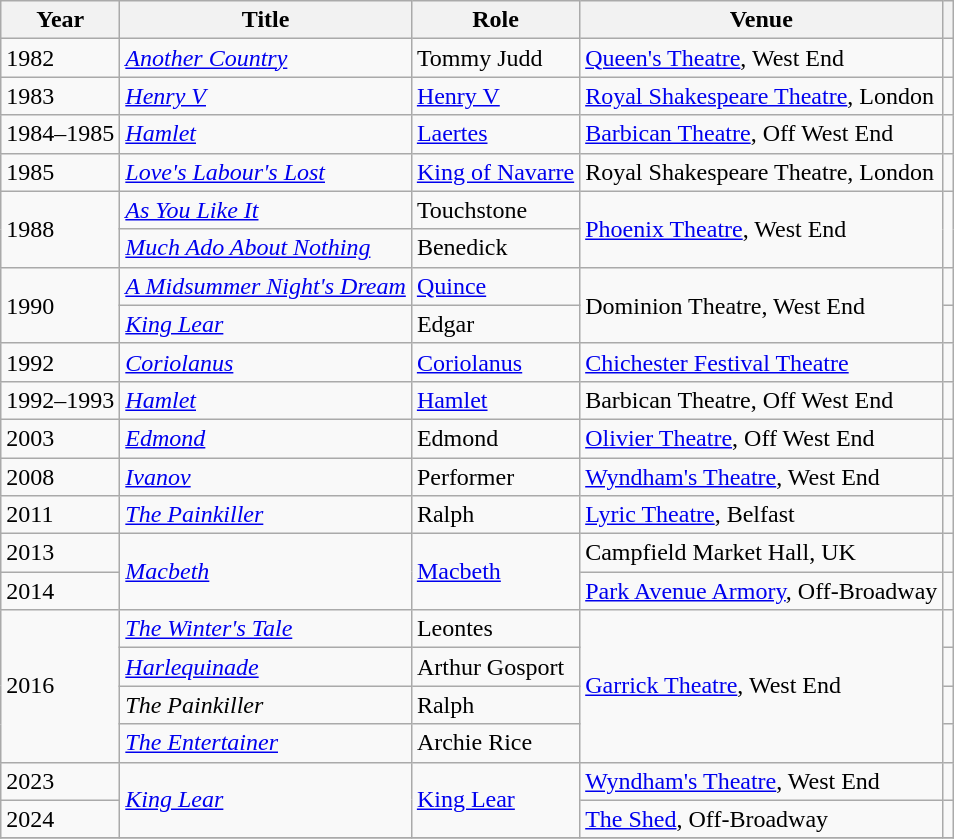<table class="wikitable sortable plainrowheaders" style="margin-right: 0;">
<tr>
<th scope="col">Year</th>
<th scope="col">Title</th>
<th scope="col">Role</th>
<th scope="col">Venue</th>
<th scope="col"></th>
</tr>
<tr>
<td>1982</td>
<td><em><a href='#'>Another Country</a></em></td>
<td>Tommy Judd</td>
<td><a href='#'>Queen's Theatre</a>, West End</td>
<td></td>
</tr>
<tr>
<td>1983</td>
<td><em><a href='#'>Henry V</a></em></td>
<td><a href='#'>Henry V</a></td>
<td><a href='#'>Royal Shakespeare Theatre</a>, London</td>
<td></td>
</tr>
<tr>
<td>1984–1985</td>
<td><em><a href='#'>Hamlet</a></em></td>
<td><a href='#'>Laertes</a></td>
<td><a href='#'>Barbican Theatre</a>, Off West End</td>
<td rowspan="1"></td>
</tr>
<tr>
<td>1985</td>
<td><em><a href='#'>Love's Labour's Lost</a></em></td>
<td><a href='#'>King of Navarre</a></td>
<td>Royal Shakespeare Theatre, London</td>
<td></td>
</tr>
<tr>
<td rowspan=2>1988</td>
<td><em><a href='#'>As You Like It</a></em></td>
<td>Touchstone</td>
<td rowspan=2><a href='#'>Phoenix Theatre</a>, West End</td>
<td rowspan="2"></td>
</tr>
<tr>
<td><em><a href='#'>Much Ado About Nothing</a></em></td>
<td>Benedick</td>
</tr>
<tr>
<td rowspan=2>1990</td>
<td><em><a href='#'>A Midsummer Night's Dream</a></em></td>
<td><a href='#'>Quince</a></td>
<td rowspan=2>Dominion Theatre, West End</td>
<td></td>
</tr>
<tr>
<td><em><a href='#'>King Lear</a></em></td>
<td>Edgar</td>
<td></td>
</tr>
<tr>
<td>1992</td>
<td><em><a href='#'>Coriolanus</a></em></td>
<td><a href='#'>Coriolanus</a></td>
<td><a href='#'>Chichester Festival Theatre</a></td>
<td></td>
</tr>
<tr>
<td>1992–1993</td>
<td><em><a href='#'>Hamlet</a></em></td>
<td><a href='#'>Hamlet</a></td>
<td>Barbican Theatre, Off West End</td>
<td></td>
</tr>
<tr>
<td>2003</td>
<td><em><a href='#'>Edmond</a></em></td>
<td>Edmond</td>
<td><a href='#'>Olivier Theatre</a>, Off West End</td>
<td></td>
</tr>
<tr>
<td>2008</td>
<td><em><a href='#'>Ivanov</a></em></td>
<td>Performer</td>
<td><a href='#'>Wyndham's Theatre</a>, West End</td>
<td></td>
</tr>
<tr>
<td>2011</td>
<td><em><a href='#'>The Painkiller</a></em></td>
<td>Ralph</td>
<td><a href='#'>Lyric Theatre</a>, Belfast</td>
<td></td>
</tr>
<tr>
<td>2013</td>
<td rowspan=2><em><a href='#'>Macbeth</a></em></td>
<td rowspan=2><a href='#'>Macbeth</a></td>
<td>Campfield Market Hall, UK</td>
<td></td>
</tr>
<tr>
<td>2014</td>
<td><a href='#'>Park Avenue Armory</a>, Off-Broadway</td>
<td></td>
</tr>
<tr>
<td rowspan=4>2016</td>
<td><em><a href='#'>The Winter's Tale</a></em></td>
<td>Leontes</td>
<td rowspan=4><a href='#'>Garrick Theatre</a>, West End</td>
<td></td>
</tr>
<tr>
<td><em><a href='#'>Harlequinade</a></em></td>
<td>Arthur Gosport</td>
<td></td>
</tr>
<tr>
<td><em>The Painkiller</em></td>
<td>Ralph</td>
<td></td>
</tr>
<tr>
<td><em><a href='#'>The Entertainer</a></em></td>
<td>Archie Rice</td>
<td></td>
</tr>
<tr>
<td>2023</td>
<td rowspan=2><em><a href='#'>King Lear</a></em></td>
<td rowspan=2><a href='#'>King Lear</a></td>
<td><a href='#'>Wyndham's Theatre</a>, West End</td>
<td></td>
</tr>
<tr>
<td>2024</td>
<td><a href='#'>The Shed</a>, Off-Broadway</td>
<td></td>
</tr>
<tr>
</tr>
</table>
